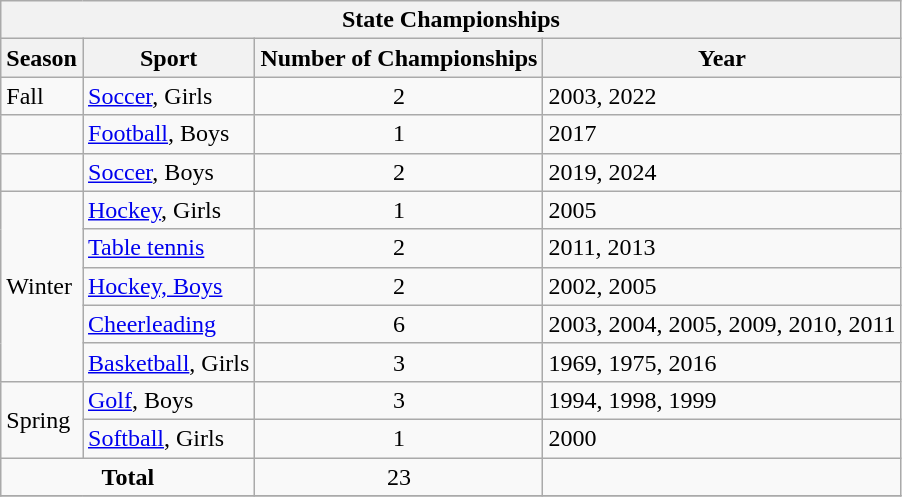<table class="wikitable">
<tr>
<th colspan="4">State Championships</th>
</tr>
<tr>
<th>Season</th>
<th>Sport</th>
<th>Number of Championships</th>
<th>Year</th>
</tr>
<tr>
<td rowspan="1">Fall</td>
<td><a href='#'>Soccer</a>, Girls</td>
<td align="center">2</td>
<td>2003, 2022</td>
</tr>
<tr>
<td></td>
<td><a href='#'>Football</a>, Boys</td>
<td align="center">1</td>
<td>2017</td>
</tr>
<tr>
<td></td>
<td><a href='#'>Soccer</a>, Boys</td>
<td align="center">2</td>
<td>2019, 2024</td>
</tr>
<tr>
<td rowspan="5">Winter</td>
<td><a href='#'>Hockey</a>, Girls</td>
<td align="center">1</td>
<td>2005</td>
</tr>
<tr>
<td><a href='#'>Table tennis</a></td>
<td align="center">2</td>
<td>2011, 2013</td>
</tr>
<tr>
<td><a href='#'>Hockey, Boys</a></td>
<td align="center">2</td>
<td>2002, 2005</td>
</tr>
<tr>
<td><a href='#'>Cheerleading</a></td>
<td align="center">6</td>
<td>2003, 2004, 2005, 2009, 2010, 2011</td>
</tr>
<tr>
<td><a href='#'>Basketball</a>, Girls</td>
<td align="center">3</td>
<td>1969, 1975, 2016</td>
</tr>
<tr>
<td rowspan="2">Spring</td>
<td><a href='#'>Golf</a>, Boys</td>
<td align="center">3</td>
<td>1994, 1998, 1999</td>
</tr>
<tr>
<td><a href='#'>Softball</a>, Girls</td>
<td align="center">1</td>
<td>2000</td>
</tr>
<tr>
<td align="center" colspan="2"><strong>Total</strong></td>
<td align="center">23</td>
<td></td>
</tr>
<tr>
</tr>
</table>
